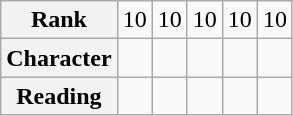<table class="wikitable">
<tr>
<th align=left>Rank</th>
<td>10</td>
<td>10</td>
<td>10</td>
<td>10</td>
<td>10</td>
</tr>
<tr align="center">
<th align="left">Character</th>
<td></td>
<td></td>
<td></td>
<td></td>
<td></td>
</tr>
<tr align="center">
<th align="left">Reading</th>
<td></td>
<td></td>
<td></td>
<td></td>
<td></td>
</tr>
</table>
